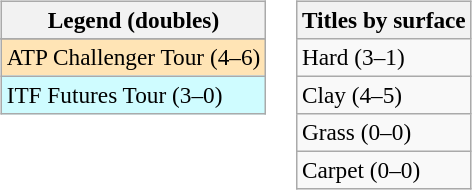<table>
<tr valign=top>
<td><br><table class=wikitable style=font-size:97%>
<tr>
<th>Legend (doubles)</th>
</tr>
<tr bgcolor=e5d1cb>
</tr>
<tr bgcolor=moccasin>
<td>ATP Challenger Tour (4–6)</td>
</tr>
<tr bgcolor=cffcff>
<td>ITF Futures Tour (3–0)</td>
</tr>
</table>
</td>
<td><br><table class=wikitable style=font-size:97%>
<tr>
<th>Titles by surface</th>
</tr>
<tr>
<td>Hard (3–1)</td>
</tr>
<tr>
<td>Clay (4–5)</td>
</tr>
<tr>
<td>Grass (0–0)</td>
</tr>
<tr>
<td>Carpet (0–0)</td>
</tr>
</table>
</td>
</tr>
</table>
